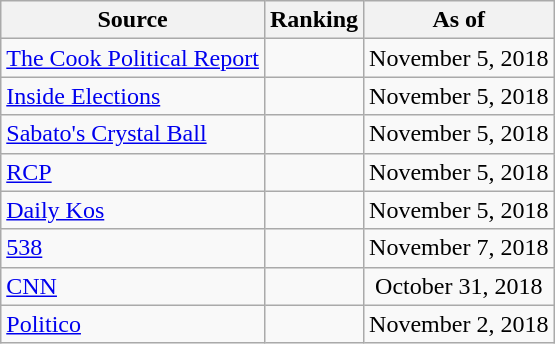<table class="wikitable" style="text-align:center">
<tr>
<th>Source</th>
<th>Ranking</th>
<th>As of</th>
</tr>
<tr>
<td align=left><a href='#'>The Cook Political Report</a></td>
<td></td>
<td>November 5, 2018</td>
</tr>
<tr>
<td align=left><a href='#'>Inside Elections</a></td>
<td></td>
<td>November 5, 2018</td>
</tr>
<tr>
<td align=left><a href='#'>Sabato's Crystal Ball</a></td>
<td></td>
<td>November 5, 2018</td>
</tr>
<tr>
<td align="left"><a href='#'>RCP</a></td>
<td></td>
<td>November 5, 2018</td>
</tr>
<tr>
<td align="left"><a href='#'>Daily Kos</a></td>
<td></td>
<td>November 5, 2018</td>
</tr>
<tr>
<td align="left"><a href='#'>538</a></td>
<td></td>
<td>November 7, 2018</td>
</tr>
<tr>
<td align="left"><a href='#'>CNN</a></td>
<td></td>
<td>October 31, 2018</td>
</tr>
<tr>
<td align="left"><a href='#'>Politico</a></td>
<td></td>
<td>November 2, 2018</td>
</tr>
</table>
